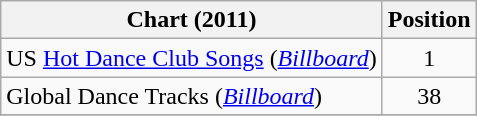<table class="wikitable">
<tr>
<th>Chart (2011)</th>
<th>Position</th>
</tr>
<tr>
<td>US <a href='#'>Hot Dance Club Songs</a> (<em><a href='#'>Billboard</a></em>)</td>
<td style="text-align:center;">1</td>
</tr>
<tr>
<td>Global Dance Tracks (<em><a href='#'>Billboard</a></em>)</td>
<td align=center>38</td>
</tr>
<tr>
</tr>
</table>
